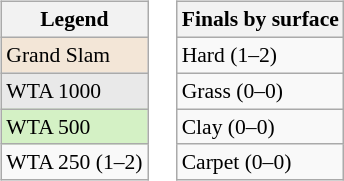<table>
<tr valign=top>
<td><br><table class=wikitable style=font-size:90%>
<tr>
<th>Legend</th>
</tr>
<tr>
<td style=background:#f3e6d7>Grand Slam</td>
</tr>
<tr>
<td style=background:#e9e9e9>WTA 1000</td>
</tr>
<tr>
<td style=background:#d4f1c5>WTA 500</td>
</tr>
<tr>
<td>WTA 250 (1–2)</td>
</tr>
</table>
</td>
<td><br><table class=wikitable style=font-size:90%>
<tr>
<th>Finals by surface</th>
</tr>
<tr>
<td>Hard (1–2)</td>
</tr>
<tr>
<td>Grass (0–0)</td>
</tr>
<tr>
<td>Clay (0–0)</td>
</tr>
<tr>
<td>Carpet (0–0)</td>
</tr>
</table>
</td>
</tr>
</table>
